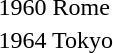<table>
<tr>
<td>1960 Rome <br></td>
<td></td>
<td></td>
<td></td>
</tr>
<tr>
<td>1964 Tokyo <br></td>
<td></td>
<td></td>
<td></td>
</tr>
</table>
